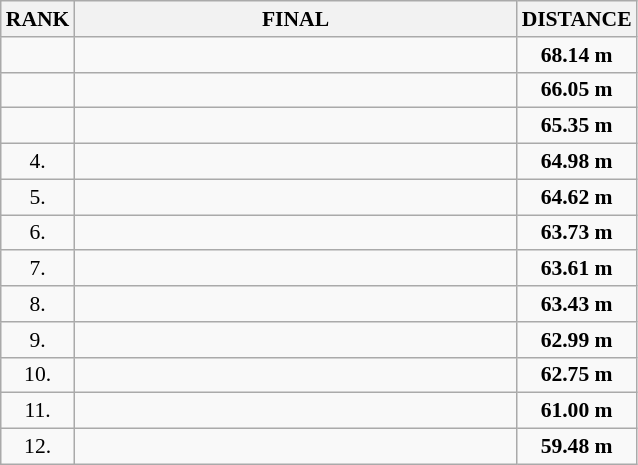<table class="wikitable" style="border-collapse: collapse; font-size: 90%;">
<tr>
<th>RANK</th>
<th style="width: 20em">FINAL</th>
<th style="width: 5em">DISTANCE</th>
</tr>
<tr>
<td align="center"></td>
<td></td>
<td align="center"><strong>68.14 m</strong></td>
</tr>
<tr>
<td align="center"></td>
<td></td>
<td align="center"><strong>66.05 m</strong></td>
</tr>
<tr>
<td align="center"></td>
<td></td>
<td align="center"><strong>65.35 m</strong></td>
</tr>
<tr>
<td align="center">4.</td>
<td></td>
<td align="center"><strong>64.98 m</strong></td>
</tr>
<tr>
<td align="center">5.</td>
<td></td>
<td align="center"><strong>64.62 m</strong></td>
</tr>
<tr>
<td align="center">6.</td>
<td></td>
<td align="center"><strong>63.73 m</strong></td>
</tr>
<tr>
<td align="center">7.</td>
<td></td>
<td align="center"><strong>63.61 m</strong></td>
</tr>
<tr>
<td align="center">8.</td>
<td></td>
<td align="center"><strong>63.43 m</strong></td>
</tr>
<tr>
<td align="center">9.</td>
<td></td>
<td align="center"><strong>62.99 m</strong></td>
</tr>
<tr>
<td align="center">10.</td>
<td></td>
<td align="center"><strong>62.75 m</strong></td>
</tr>
<tr>
<td align="center">11.</td>
<td></td>
<td align="center"><strong>61.00 m</strong></td>
</tr>
<tr>
<td align="center">12.</td>
<td></td>
<td align="center"><strong>59.48 m</strong></td>
</tr>
</table>
